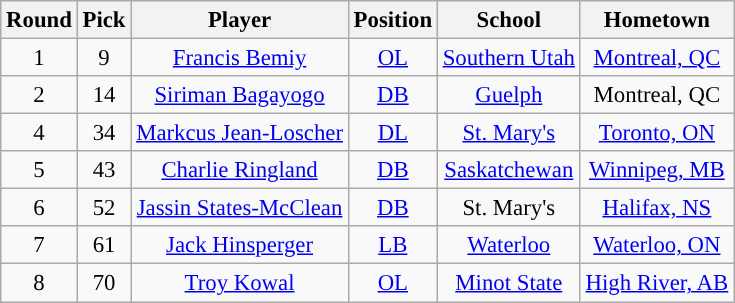<table class="wikitable" style="font-size: 95%;">
<tr>
<th scope="col">Round</th>
<th scope="col">Pick</th>
<th scope="col">Player</th>
<th scope="col">Position</th>
<th scope="col">School</th>
<th scope="col">Hometown</th>
</tr>
<tr align="center">
<td align=center>1</td>
<td>9</td>
<td><a href='#'>Francis Bemiy</a></td>
<td><a href='#'>OL</a></td>
<td><a href='#'>Southern Utah</a></td>
<td><a href='#'>Montreal, QC</a></td>
</tr>
<tr align="center">
<td align=center>2</td>
<td>14</td>
<td><a href='#'>Siriman Bagayogo</a></td>
<td><a href='#'>DB</a></td>
<td><a href='#'>Guelph</a></td>
<td>Montreal, QC</td>
</tr>
<tr align="center">
<td align=center>4</td>
<td>34</td>
<td><a href='#'>Markcus Jean-Loscher</a></td>
<td><a href='#'>DL</a></td>
<td><a href='#'>St. Mary's</a></td>
<td><a href='#'>Toronto, ON</a></td>
</tr>
<tr align="center">
<td align=center>5</td>
<td>43</td>
<td><a href='#'>Charlie Ringland</a></td>
<td><a href='#'>DB</a></td>
<td><a href='#'>Saskatchewan</a></td>
<td><a href='#'>Winnipeg, MB</a></td>
</tr>
<tr align="center">
<td align=center>6</td>
<td>52</td>
<td><a href='#'>Jassin States-McClean</a></td>
<td><a href='#'>DB</a></td>
<td>St. Mary's</td>
<td><a href='#'>Halifax, NS</a></td>
</tr>
<tr align="center">
<td align=center>7</td>
<td>61</td>
<td><a href='#'>Jack Hinsperger</a></td>
<td><a href='#'>LB</a></td>
<td><a href='#'>Waterloo</a></td>
<td><a href='#'>Waterloo, ON</a></td>
</tr>
<tr align="center">
<td align=center>8</td>
<td>70</td>
<td><a href='#'>Troy Kowal</a></td>
<td><a href='#'>OL</a></td>
<td><a href='#'>Minot State</a></td>
<td><a href='#'>High River, AB</a></td>
</tr>
</table>
